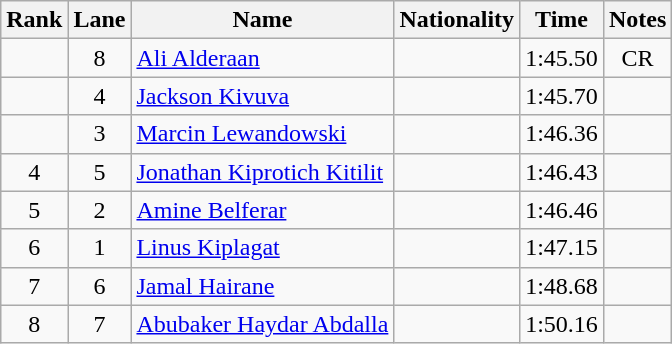<table class="wikitable sortable" style="text-align:center">
<tr>
<th>Rank</th>
<th>Lane</th>
<th>Name</th>
<th>Nationality</th>
<th>Time</th>
<th>Notes</th>
</tr>
<tr>
<td></td>
<td>8</td>
<td align=left><a href='#'>Ali Alderaan</a></td>
<td align=left></td>
<td>1:45.50</td>
<td>CR</td>
</tr>
<tr>
<td></td>
<td>4</td>
<td align=left><a href='#'>Jackson Kivuva</a></td>
<td align=left></td>
<td>1:45.70</td>
<td></td>
</tr>
<tr>
<td></td>
<td>3</td>
<td align=left><a href='#'>Marcin Lewandowski</a></td>
<td align=left></td>
<td>1:46.36</td>
<td></td>
</tr>
<tr>
<td>4</td>
<td>5</td>
<td align=left><a href='#'>Jonathan Kiprotich Kitilit</a></td>
<td align=left></td>
<td>1:46.43</td>
<td></td>
</tr>
<tr>
<td>5</td>
<td>2</td>
<td align=left><a href='#'>Amine Belferar</a></td>
<td align=left></td>
<td>1:46.46</td>
<td></td>
</tr>
<tr>
<td>6</td>
<td>1</td>
<td align=left><a href='#'>Linus Kiplagat</a></td>
<td align=left></td>
<td>1:47.15</td>
<td></td>
</tr>
<tr>
<td>7</td>
<td>6</td>
<td align=left><a href='#'>Jamal Hairane</a></td>
<td align=left></td>
<td>1:48.68</td>
<td></td>
</tr>
<tr>
<td>8</td>
<td>7</td>
<td align=left><a href='#'>Abubaker Haydar Abdalla</a></td>
<td align=left></td>
<td>1:50.16</td>
<td></td>
</tr>
</table>
